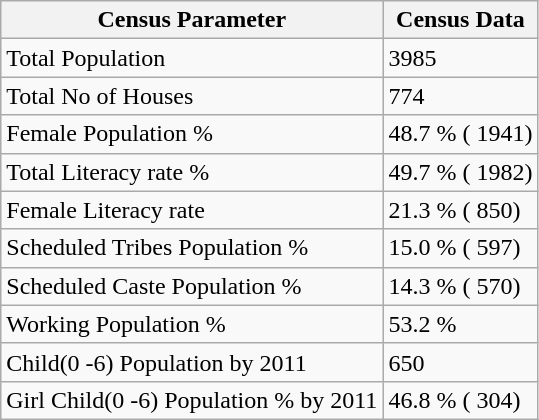<table class="wikitable">
<tr>
<th>Census Parameter</th>
<th>Census Data</th>
</tr>
<tr>
<td>Total Population</td>
<td>3985</td>
</tr>
<tr>
<td>Total No of Houses</td>
<td>774</td>
</tr>
<tr>
<td>Female Population %</td>
<td>48.7 % ( 1941)</td>
</tr>
<tr>
<td>Total Literacy rate %</td>
<td>49.7 % ( 1982)</td>
</tr>
<tr>
<td>Female Literacy rate</td>
<td>21.3 % ( 850)</td>
</tr>
<tr>
<td>Scheduled Tribes Population %</td>
<td>15.0 % ( 597)</td>
</tr>
<tr>
<td>Scheduled Caste Population %</td>
<td>14.3 % ( 570)</td>
</tr>
<tr>
<td>Working Population %</td>
<td>53.2 %</td>
</tr>
<tr>
<td>Child(0 -6) Population by 2011</td>
<td>650</td>
</tr>
<tr>
<td>Girl Child(0 -6) Population % by 2011</td>
<td>46.8 % ( 304)</td>
</tr>
</table>
